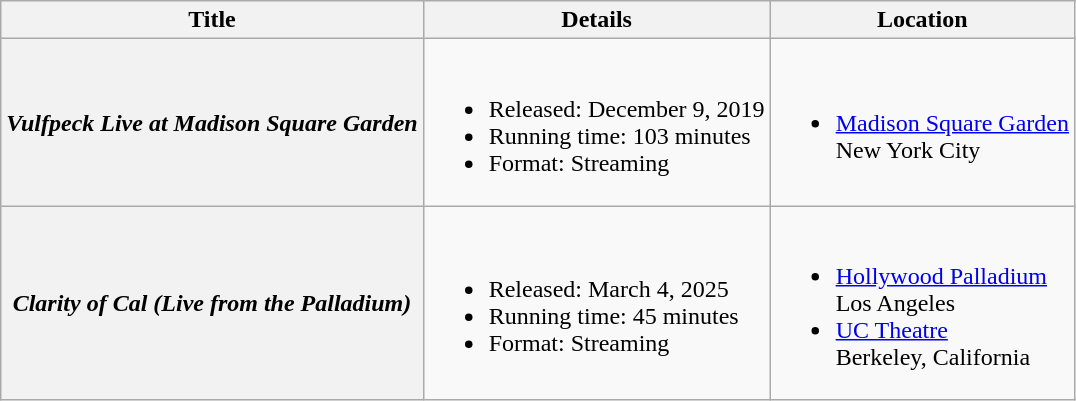<table class="wikitable plainrowheaders">
<tr>
<th>Title</th>
<th>Details</th>
<th>Location</th>
</tr>
<tr>
<th scope="row"><em>Vulfpeck Live at Madison Square Garden</em></th>
<td><br><ul><li>Released: December 9, 2019</li><li>Running time: 103 minutes</li><li>Format: Streaming</li></ul></td>
<td><br><ul><li><a href='#'>Madison Square Garden</a> <br> New York City</li></ul></td>
</tr>
<tr>
<th scope="row"><em>Clarity of Cal (Live from the Palladium)</em></th>
<td><br><ul><li>Released: March 4, 2025</li><li>Running time: 45 minutes</li><li>Format: Streaming</li></ul></td>
<td><br><ul><li><a href='#'>Hollywood Palladium</a> <br> Los Angeles</li><li><a href='#'>UC Theatre</a> <br> Berkeley, California</li></ul></td>
</tr>
</table>
